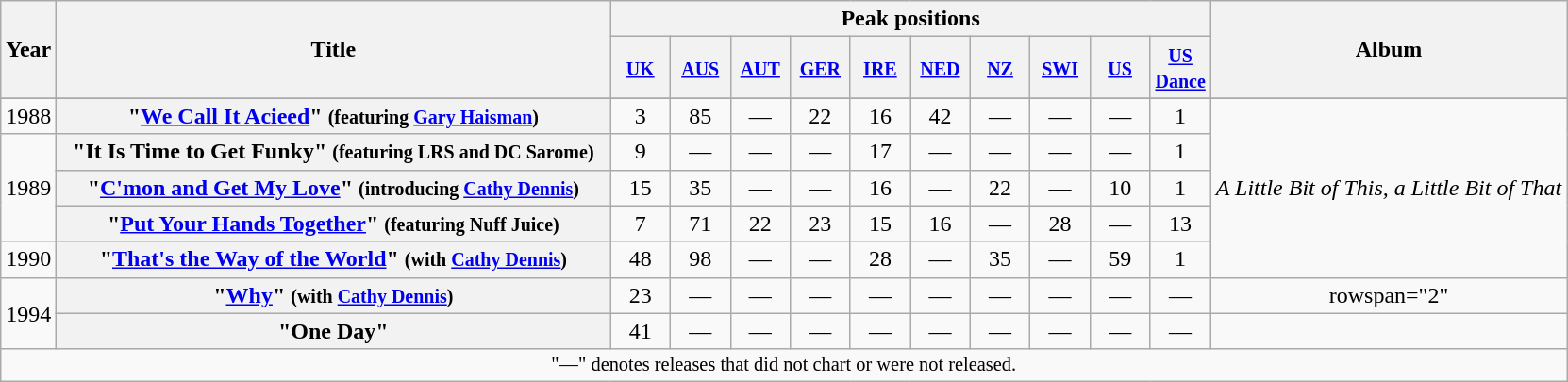<table class="wikitable plainrowheaders" style="text-align:center;">
<tr>
<th scope="col" rowspan="2">Year</th>
<th scope="col" rowspan="2" style="width:24em;">Title</th>
<th scope="col" colspan="10">Peak positions</th>
<th scope="col" rowspan="2">Album</th>
</tr>
<tr>
<th scope="col" width="35"><small><a href='#'>UK</a></small><br></th>
<th scope="col" width="35"><small><a href='#'>AUS</a></small><br></th>
<th scope="col" width="35"><small><a href='#'>AUT</a></small></th>
<th scope="col" width="35"><small><a href='#'>GER</a></small><br></th>
<th scope="col" width="35"><small><a href='#'>IRE</a></small></th>
<th scope="col" width="35"><small><a href='#'>NED</a></small></th>
<th scope="col" width="35"><small><a href='#'>NZ</a></small></th>
<th scope="col" width="35"><small><a href='#'>SWI</a></small></th>
<th scope="col" width="35"><small><a href='#'>US</a></small><br></th>
<th scope="col" width="35"><small><a href='#'>US Dance</a></small><br></th>
</tr>
<tr>
</tr>
<tr>
<td rowspan="">1988</td>
<th scope="row">"<a href='#'>We Call It Acieed</a>" <small>(featuring <a href='#'>Gary Haisman</a>)</small></th>
<td>3</td>
<td>85</td>
<td>—</td>
<td>22</td>
<td>16</td>
<td>42</td>
<td>—</td>
<td>—</td>
<td>—</td>
<td>1</td>
<td align="left" rowspan="5"><em>A Little Bit of This, a Little Bit of That</em></td>
</tr>
<tr>
<td rowspan="3">1989</td>
<th scope="row">"It Is Time to Get Funky" <small>(featuring LRS and DC Sarome)</small></th>
<td>9</td>
<td>—</td>
<td>—</td>
<td>—</td>
<td>17</td>
<td>—</td>
<td>—</td>
<td>—</td>
<td>—</td>
<td>1</td>
</tr>
<tr>
<th scope="row">"<a href='#'>C'mon and Get My Love</a>" <small>(introducing <a href='#'>Cathy Dennis</a>)</small></th>
<td>15</td>
<td>35</td>
<td>—</td>
<td>—</td>
<td>16</td>
<td>—</td>
<td>22</td>
<td>—</td>
<td>10</td>
<td>1</td>
</tr>
<tr>
<th scope="row">"<a href='#'>Put Your Hands Together</a>" <small>(featuring Nuff Juice)</small></th>
<td>7</td>
<td>71</td>
<td>22</td>
<td>23</td>
<td>15</td>
<td>16</td>
<td>—</td>
<td>28</td>
<td>—</td>
<td>13</td>
</tr>
<tr>
<td>1990</td>
<th scope="row">"<a href='#'>That's the Way of the World</a>" <small>(with <a href='#'>Cathy Dennis</a>)</small></th>
<td>48</td>
<td>98</td>
<td>—</td>
<td>—</td>
<td>28</td>
<td>—</td>
<td>35</td>
<td>—</td>
<td>59</td>
<td>1</td>
</tr>
<tr>
<td rowspan="2">1994</td>
<th scope="row">"<a href='#'>Why</a>" <small>(with <a href='#'>Cathy Dennis</a>)</small></th>
<td>23</td>
<td>—</td>
<td>—</td>
<td>—</td>
<td>—</td>
<td>—</td>
<td>—</td>
<td>—</td>
<td>—</td>
<td>—</td>
<td>rowspan="2" </td>
</tr>
<tr>
<th scope="row">"One Day"</th>
<td>41</td>
<td>—</td>
<td>—</td>
<td>—</td>
<td>—</td>
<td>—</td>
<td>—</td>
<td>—</td>
<td>—</td>
<td>—</td>
</tr>
<tr>
<td colspan="13" align="center" style="font-size:85%">"—" denotes releases that did not chart or were not released.</td>
</tr>
</table>
